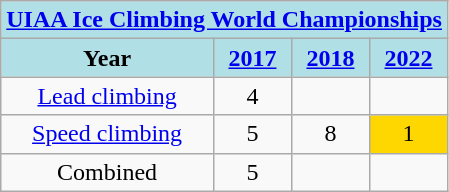<table class="wikitable" style="text-align:center">
<tr>
<th colspan="4" style="background:#b0e0e6"><a href='#'>UIAA Ice Climbing World Championships</a></th>
</tr>
<tr>
<th style="background:#b0e0e6">Year</th>
<th style="background:#b0e0e6"><a href='#'>2017</a></th>
<th style="background:#b0e0e6"><a href='#'>2018</a></th>
<th style="background:#b0e0e6"><a href='#'>2022</a></th>
</tr>
<tr>
<td><a href='#'>Lead climbing</a></td>
<td>4</td>
<td></td>
<td></td>
</tr>
<tr>
<td><a href='#'>Speed climbing</a></td>
<td>5</td>
<td>8</td>
<td style="background:gold">1</td>
</tr>
<tr>
<td>Combined</td>
<td>5</td>
<td></td>
<td></td>
</tr>
</table>
